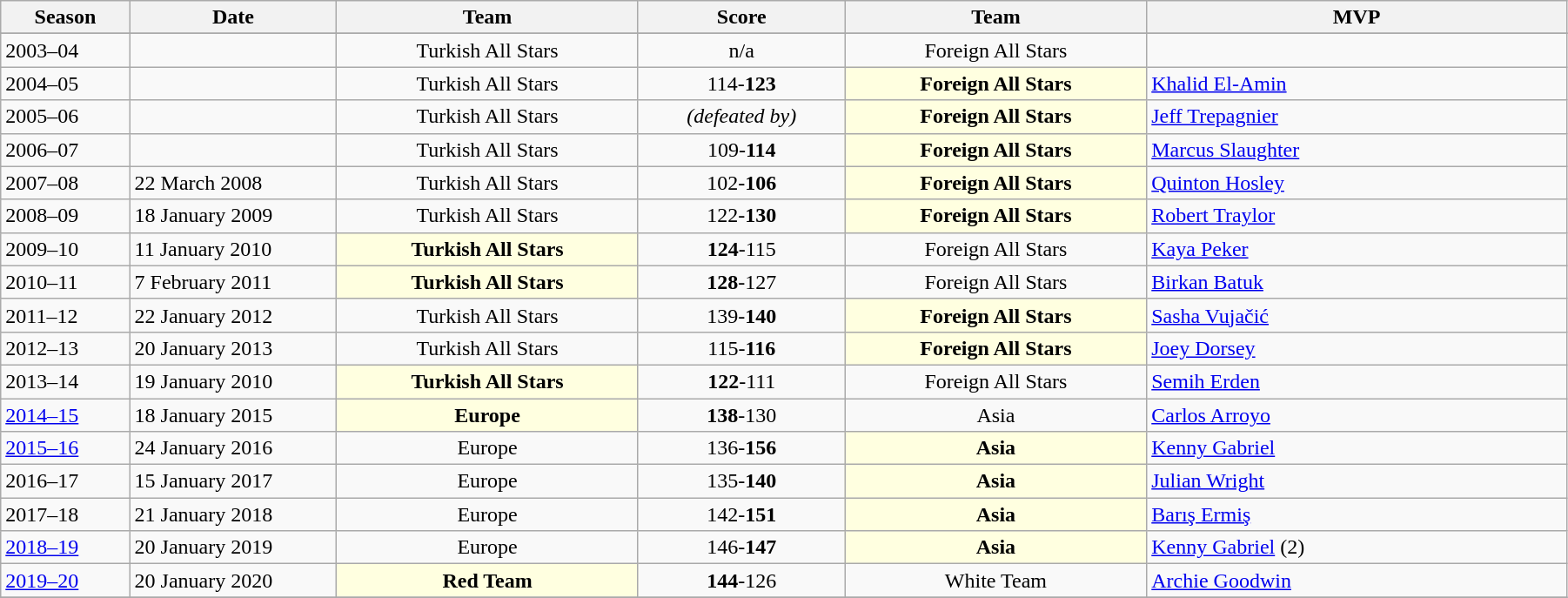<table class="wikitable sortable" width=95%>
<tr bgcolor=>
<th width=40>Season</th>
<th width=80>Date</th>
<th width=120>Team</th>
<th width=80>Score</th>
<th width=120>Team</th>
<th width=170>MVP</th>
</tr>
<tr>
</tr>
<tr>
<td>2003–04</td>
<td></td>
<td align="center">Turkish All Stars</td>
<td align="center">n/a</td>
<td align="center">Foreign All Stars</td>
<td align="left"></td>
</tr>
<tr>
<td>2004–05</td>
<td></td>
<td align="center">Turkish All Stars</td>
<td align="center">114-<strong>123</strong></td>
<td bgcolor=lightyellow align="center"><strong>Foreign All Stars</strong></td>
<td align="left"> <a href='#'>Khalid El-Amin</a></td>
</tr>
<tr>
<td>2005–06</td>
<td></td>
<td align="center">Turkish All Stars</td>
<td align="center"><em>(defeated by)</em></td>
<td bgcolor=lightyellow align="center"><strong>Foreign All Stars</strong></td>
<td align="left"> <a href='#'>Jeff Trepagnier</a></td>
</tr>
<tr>
<td>2006–07</td>
<td></td>
<td align="center">Turkish All Stars</td>
<td align="center">109-<strong>114</strong></td>
<td bgcolor=lightyellow align="center"><strong>Foreign All Stars</strong></td>
<td align="left"> <a href='#'>Marcus Slaughter</a></td>
</tr>
<tr>
<td>2007–08</td>
<td>22 March 2008</td>
<td align="center">Turkish All Stars</td>
<td align="center">102-<strong>106</strong></td>
<td bgcolor=lightyellow align="center"><strong>Foreign All Stars</strong></td>
<td align="left"> <a href='#'>Quinton Hosley</a></td>
</tr>
<tr>
<td>2008–09</td>
<td>18 January 2009</td>
<td align="center">Turkish All Stars</td>
<td align="center">122-<strong>130</strong></td>
<td bgcolor=lightyellow align="center"><strong>Foreign All Stars</strong></td>
<td align="left"> <a href='#'>Robert Traylor</a></td>
</tr>
<tr>
<td>2009–10</td>
<td>11 January 2010</td>
<td bgcolor=lightyellow align="center"><strong>Turkish All Stars</strong></td>
<td align="center"><strong>124</strong>-115</td>
<td align="center">Foreign All Stars</td>
<td align="left"> <a href='#'>Kaya Peker</a></td>
</tr>
<tr>
<td>2010–11</td>
<td>7 February 2011</td>
<td bgcolor=lightyellow align="center"><strong>Turkish All Stars</strong></td>
<td align="center"><strong>128</strong>-127</td>
<td align="center">Foreign All Stars</td>
<td align="left"> <a href='#'>Birkan Batuk</a></td>
</tr>
<tr>
<td>2011–12</td>
<td>22 January 2012</td>
<td align="center">Turkish All Stars</td>
<td align="center">139-<strong>140</strong></td>
<td bgcolor=lightyellow align="center"><strong>Foreign All Stars</strong></td>
<td align="left"> <a href='#'>Sasha Vujačić</a></td>
</tr>
<tr>
<td>2012–13</td>
<td>20 January 2013</td>
<td align="center">Turkish All Stars</td>
<td align="center">115-<strong>116</strong></td>
<td bgcolor=lightyellow align="center"><strong>Foreign All Stars</strong></td>
<td align="left"> <a href='#'>Joey Dorsey</a></td>
</tr>
<tr>
<td>2013–14</td>
<td>19 January 2010</td>
<td bgcolor=lightyellow align="center"><strong>Turkish All Stars</strong></td>
<td align="center"><strong>122</strong>-111</td>
<td align="center">Foreign All Stars</td>
<td align="left"> <a href='#'>Semih Erden</a></td>
</tr>
<tr>
<td><a href='#'>2014–15</a></td>
<td>18 January 2015</td>
<td bgcolor=lightyellow align="center"><strong>Europe</strong></td>
<td align="center"><strong>138</strong>-130</td>
<td align="center">Asia</td>
<td align="left"> <a href='#'>Carlos Arroyo</a></td>
</tr>
<tr>
<td><a href='#'>2015–16</a></td>
<td>24 January 2016</td>
<td align="center">Europe</td>
<td align="center">136-<strong>156</strong></td>
<td bgcolor=lightyellow align="center"><strong>Asia</strong></td>
<td align="left"> <a href='#'>Kenny Gabriel</a></td>
</tr>
<tr>
<td>2016–17</td>
<td>15 January 2017</td>
<td align="center">Europe</td>
<td align="center">135-<strong>140</strong></td>
<td bgcolor=lightyellow align="center"><strong>Asia</strong></td>
<td align="left"> <a href='#'>Julian Wright</a></td>
</tr>
<tr>
<td>2017–18</td>
<td>21 January 2018</td>
<td align="center">Europe</td>
<td align="center">142-<strong>151</strong></td>
<td bgcolor=lightyellow align="center"><strong>Asia</strong></td>
<td align="left"> <a href='#'>Barış Ermiş</a></td>
</tr>
<tr>
<td><a href='#'>2018–19</a></td>
<td>20 January 2019</td>
<td align="center">Europe</td>
<td align="center">146-<strong>147</strong></td>
<td bgcolor=lightyellow align="center"><strong>Asia</strong></td>
<td align="left"> <a href='#'>Kenny Gabriel</a> (2)</td>
</tr>
<tr>
<td><a href='#'>2019–20</a></td>
<td>20 January 2020</td>
<td bgcolor=lightyellow align="center"><strong>Red Team</strong></td>
<td align="center"><strong>144</strong>-126</td>
<td align="center">White Team</td>
<td align="left"> <a href='#'>Archie Goodwin</a></td>
</tr>
<tr>
</tr>
</table>
